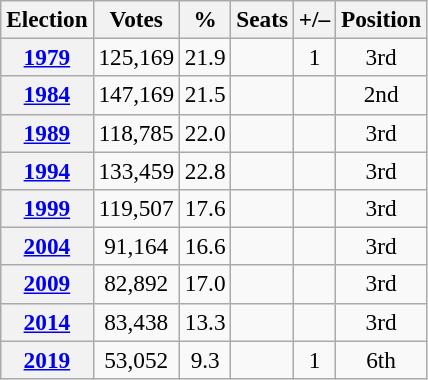<table class="wikitable" style="font-size:97%; text-align:center;">
<tr>
<th>Election</th>
<th>Votes</th>
<th>%</th>
<th>Seats</th>
<th>+/–</th>
<th>Position</th>
</tr>
<tr>
<th><a href='#'>1979</a></th>
<td>125,169</td>
<td>21.9</td>
<td></td>
<td> 1</td>
<td> 3rd</td>
</tr>
<tr>
<th><a href='#'>1984</a></th>
<td>147,169</td>
<td>21.5</td>
<td></td>
<td></td>
<td> 2nd</td>
</tr>
<tr>
<th><a href='#'>1989</a></th>
<td>118,785</td>
<td>22.0</td>
<td></td>
<td></td>
<td> 3rd</td>
</tr>
<tr>
<th><a href='#'>1994</a></th>
<td>133,459</td>
<td>22.8</td>
<td></td>
<td></td>
<td> 3rd</td>
</tr>
<tr>
<th><a href='#'>1999</a></th>
<td>119,507</td>
<td>17.6</td>
<td></td>
<td></td>
<td> 3rd</td>
</tr>
<tr>
<th><a href='#'>2004</a></th>
<td>91,164</td>
<td>16.6</td>
<td></td>
<td></td>
<td> 3rd</td>
</tr>
<tr>
<th><a href='#'>2009</a></th>
<td>82,892</td>
<td>17.0</td>
<td></td>
<td></td>
<td> 3rd</td>
</tr>
<tr>
<th><a href='#'>2014</a></th>
<td>83,438</td>
<td>13.3</td>
<td></td>
<td></td>
<td> 3rd</td>
</tr>
<tr>
<th><a href='#'>2019</a></th>
<td>53,052</td>
<td>9.3</td>
<td></td>
<td> 1</td>
<td> 6th</td>
</tr>
</table>
